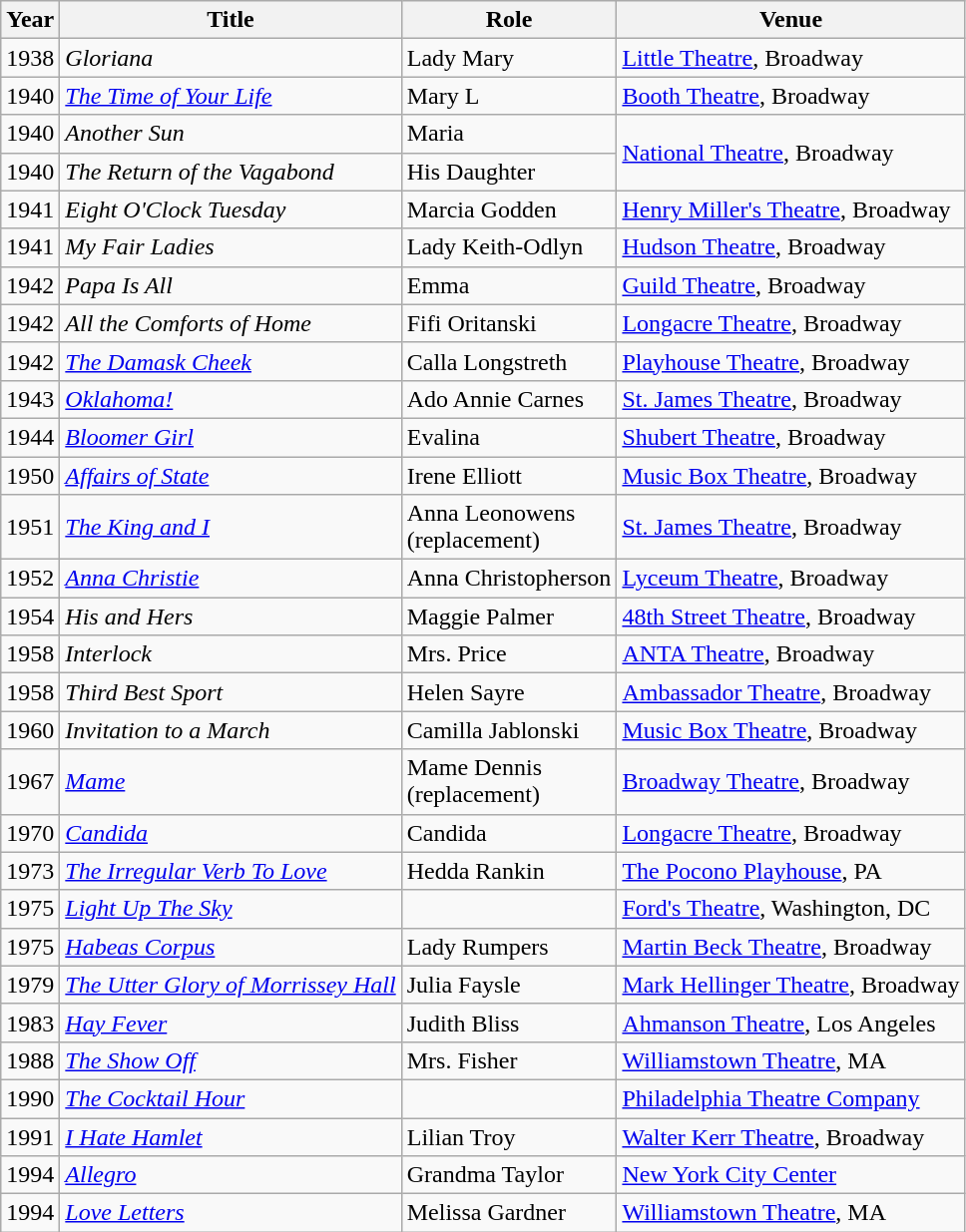<table class="wikitable">
<tr>
<th>Year</th>
<th>Title</th>
<th>Role</th>
<th class="unsortable">Venue</th>
</tr>
<tr>
<td>1938</td>
<td><em>Gloriana</em></td>
<td>Lady Mary</td>
<td><a href='#'>Little Theatre</a>, Broadway</td>
</tr>
<tr>
<td>1940</td>
<td><em><a href='#'>The Time of Your Life</a></em></td>
<td>Mary L</td>
<td><a href='#'>Booth Theatre</a>, Broadway</td>
</tr>
<tr>
<td>1940</td>
<td><em>Another Sun</em></td>
<td>Maria</td>
<td rowspan=2><a href='#'>National Theatre</a>, Broadway</td>
</tr>
<tr>
<td>1940</td>
<td><em>The Return of the Vagabond</em></td>
<td>His Daughter</td>
</tr>
<tr>
<td>1941</td>
<td><em>Eight O'Clock Tuesday</em></td>
<td>Marcia Godden</td>
<td><a href='#'>Henry Miller's Theatre</a>, Broadway</td>
</tr>
<tr>
<td>1941</td>
<td><em>My Fair Ladies</em></td>
<td>Lady Keith-Odlyn</td>
<td><a href='#'>Hudson Theatre</a>, Broadway</td>
</tr>
<tr>
<td>1942</td>
<td><em>Papa Is All</em></td>
<td>Emma</td>
<td><a href='#'>Guild Theatre</a>, Broadway</td>
</tr>
<tr>
<td>1942</td>
<td><em>All the Comforts of Home</em></td>
<td>Fifi Oritanski</td>
<td><a href='#'>Longacre Theatre</a>, Broadway</td>
</tr>
<tr>
<td>1942</td>
<td><em><a href='#'>The Damask Cheek</a></em></td>
<td>Calla Longstreth</td>
<td><a href='#'>Playhouse Theatre</a>, Broadway</td>
</tr>
<tr>
<td>1943</td>
<td><em><a href='#'>Oklahoma!</a></em></td>
<td>Ado Annie Carnes</td>
<td><a href='#'>St. James Theatre</a>, Broadway</td>
</tr>
<tr>
<td>1944</td>
<td><em><a href='#'>Bloomer Girl</a></em></td>
<td>Evalina</td>
<td><a href='#'>Shubert Theatre</a>, Broadway</td>
</tr>
<tr>
<td>1950</td>
<td><em><a href='#'>Affairs of State</a></em></td>
<td>Irene Elliott</td>
<td><a href='#'>Music Box Theatre</a>, Broadway</td>
</tr>
<tr>
<td>1951</td>
<td><em><a href='#'>The King and I</a></em></td>
<td>Anna Leonowens <br> (replacement)</td>
<td><a href='#'>St. James Theatre</a>, Broadway</td>
</tr>
<tr>
<td>1952</td>
<td><em><a href='#'>Anna Christie</a></em></td>
<td>Anna Christopherson</td>
<td><a href='#'>Lyceum Theatre</a>, Broadway</td>
</tr>
<tr>
<td>1954</td>
<td><em>His and Hers</em></td>
<td>Maggie Palmer</td>
<td><a href='#'>48th Street Theatre</a>, Broadway</td>
</tr>
<tr>
<td>1958</td>
<td><em>Interlock</em></td>
<td>Mrs. Price</td>
<td><a href='#'>ANTA Theatre</a>, Broadway</td>
</tr>
<tr>
<td>1958</td>
<td><em>Third Best Sport</em></td>
<td>Helen Sayre</td>
<td><a href='#'>Ambassador Theatre</a>, Broadway</td>
</tr>
<tr>
<td>1960</td>
<td><em>Invitation to a March</em></td>
<td>Camilla Jablonski</td>
<td><a href='#'>Music Box Theatre</a>, Broadway</td>
</tr>
<tr>
<td>1967</td>
<td><em><a href='#'>Mame</a></em></td>
<td>Mame Dennis <br> (replacement)</td>
<td><a href='#'>Broadway Theatre</a>, Broadway</td>
</tr>
<tr>
<td>1970</td>
<td><em><a href='#'>Candida</a></em></td>
<td>Candida</td>
<td><a href='#'>Longacre Theatre</a>, Broadway</td>
</tr>
<tr>
<td>1973</td>
<td><em><a href='#'>The Irregular Verb To Love</a></em></td>
<td>Hedda Rankin</td>
<td><a href='#'>The Pocono Playhouse</a>, PA</td>
</tr>
<tr>
<td>1975</td>
<td><em><a href='#'>Light Up The Sky</a></em></td>
<td></td>
<td><a href='#'>Ford's Theatre</a>, Washington, DC</td>
</tr>
<tr>
<td>1975</td>
<td><em><a href='#'>Habeas Corpus</a></em></td>
<td>Lady Rumpers</td>
<td><a href='#'>Martin Beck Theatre</a>, Broadway</td>
</tr>
<tr>
<td>1979</td>
<td><em><a href='#'>The Utter Glory of Morrissey Hall</a></em></td>
<td>Julia Faysle</td>
<td><a href='#'>Mark Hellinger Theatre</a>, Broadway</td>
</tr>
<tr>
<td>1983</td>
<td><em><a href='#'>Hay Fever</a></em></td>
<td>Judith Bliss</td>
<td><a href='#'>Ahmanson Theatre</a>, Los Angeles</td>
</tr>
<tr>
<td>1988</td>
<td><em><a href='#'>The Show Off</a></em></td>
<td>Mrs. Fisher</td>
<td><a href='#'>Williamstown Theatre</a>, MA</td>
</tr>
<tr>
<td>1990</td>
<td><em><a href='#'>The Cocktail Hour</a></em></td>
<td></td>
<td><a href='#'>Philadelphia Theatre Company</a></td>
</tr>
<tr>
<td>1991</td>
<td><em><a href='#'>I Hate Hamlet</a></em></td>
<td>Lilian Troy</td>
<td><a href='#'>Walter Kerr Theatre</a>, Broadway</td>
</tr>
<tr>
<td>1994</td>
<td><em><a href='#'>Allegro</a></em></td>
<td>Grandma Taylor</td>
<td><a href='#'>New York City Center</a></td>
</tr>
<tr>
<td>1994</td>
<td><em><a href='#'>Love Letters</a></em></td>
<td>Melissa Gardner</td>
<td><a href='#'>Williamstown Theatre</a>, MA</td>
</tr>
</table>
